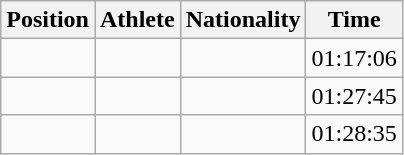<table class="wikitable sortable">
<tr>
<th scope="col">Position</th>
<th scope="col">Athlete</th>
<th scope="col">Nationality</th>
<th scope="col">Time</th>
</tr>
<tr>
<td align=center></td>
<td></td>
<td></td>
<td>01:17:06</td>
</tr>
<tr>
<td align=center></td>
<td></td>
<td></td>
<td>01:27:45</td>
</tr>
<tr>
<td align=center></td>
<td></td>
<td></td>
<td>01:28:35</td>
</tr>
</table>
